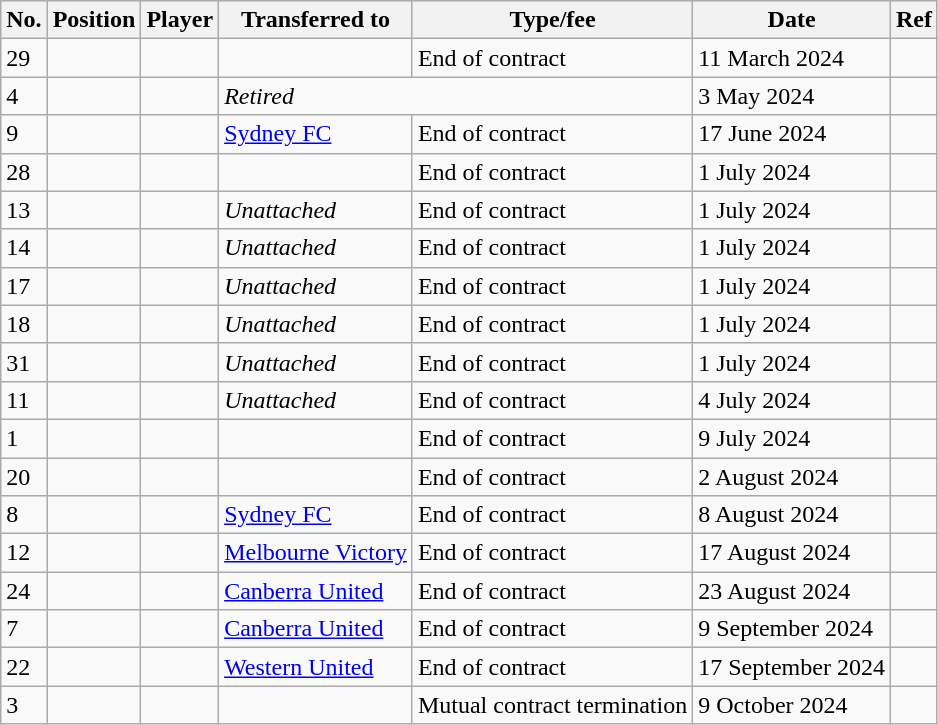<table class="wikitable plainrowheaders sortable" style="text-align:center; text-align:left">
<tr>
<th scope="col">No.</th>
<th scope="col">Position</th>
<th scope="col">Player</th>
<th scope="col">Transferred to</th>
<th scope="col">Type/fee</th>
<th scope="col">Date</th>
<th scope="col" class="unsortable">Ref</th>
</tr>
<tr>
<td>29</td>
<td></td>
<td align=left></td>
<td></td>
<td>End of contract</td>
<td>11 March 2024</td>
<td></td>
</tr>
<tr>
<td>4</td>
<td></td>
<td align=left></td>
<td colspan=2><em>Retired</em></td>
<td>3 May 2024</td>
<td></td>
</tr>
<tr>
<td>9</td>
<td></td>
<td align=left></td>
<td><a href='#'>Sydney FC</a></td>
<td>End of contract</td>
<td>17 June 2024</td>
<td></td>
</tr>
<tr>
<td>28</td>
<td></td>
<td align=left></td>
<td></td>
<td>End of contract</td>
<td>1 July 2024</td>
<td></td>
</tr>
<tr>
<td>13</td>
<td></td>
<td align=left></td>
<td><em>Unattached</em></td>
<td>End of contract</td>
<td>1 July 2024</td>
<td></td>
</tr>
<tr>
<td>14</td>
<td></td>
<td align=left></td>
<td><em>Unattached</em></td>
<td>End of contract</td>
<td>1 July 2024</td>
<td></td>
</tr>
<tr>
<td>17</td>
<td></td>
<td align=left></td>
<td><em>Unattached</em></td>
<td>End of contract</td>
<td>1 July 2024</td>
<td></td>
</tr>
<tr>
<td>18</td>
<td></td>
<td align=left></td>
<td><em>Unattached</em></td>
<td>End of contract</td>
<td>1 July 2024</td>
<td></td>
</tr>
<tr>
<td>31</td>
<td></td>
<td align=left></td>
<td><em>Unattached</em></td>
<td>End of contract</td>
<td>1 July 2024</td>
<td></td>
</tr>
<tr>
<td>11</td>
<td></td>
<td align=left></td>
<td><em>Unattached</em></td>
<td>End of contract</td>
<td>4 July 2024</td>
<td></td>
</tr>
<tr>
<td>1</td>
<td></td>
<td align=left></td>
<td></td>
<td>End of contract</td>
<td>9 July 2024</td>
<td></td>
</tr>
<tr>
<td>20</td>
<td></td>
<td align=left></td>
<td></td>
<td>End of contract</td>
<td>2 August 2024</td>
<td></td>
</tr>
<tr>
<td>8</td>
<td></td>
<td align=left></td>
<td><a href='#'>Sydney FC</a></td>
<td>End of contract</td>
<td>8 August 2024</td>
<td></td>
</tr>
<tr>
<td>12</td>
<td></td>
<td align=left></td>
<td><a href='#'>Melbourne Victory</a></td>
<td>End of contract</td>
<td>17 August 2024</td>
<td></td>
</tr>
<tr>
<td>24</td>
<td></td>
<td align=left></td>
<td><a href='#'>Canberra United</a></td>
<td>End of contract</td>
<td>23 August 2024</td>
<td></td>
</tr>
<tr>
<td>7</td>
<td></td>
<td align=left></td>
<td><a href='#'>Canberra United</a></td>
<td>End of contract</td>
<td>9 September 2024</td>
<td></td>
</tr>
<tr>
<td>22</td>
<td></td>
<td align=left></td>
<td><a href='#'>Western United</a></td>
<td>End of contract</td>
<td>17 September 2024</td>
<td></td>
</tr>
<tr>
<td>3</td>
<td></td>
<td align=left></td>
<td></td>
<td>Mutual contract termination</td>
<td>9 October 2024</td>
<td></td>
</tr>
</table>
